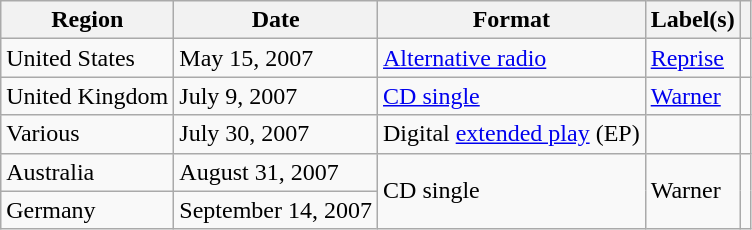<table class="wikitable plainrowheaders">
<tr>
<th>Region</th>
<th>Date</th>
<th>Format</th>
<th>Label(s)</th>
<th></th>
</tr>
<tr>
<td>United States</td>
<td>May 15, 2007</td>
<td><a href='#'>Alternative radio</a></td>
<td><a href='#'>Reprise</a></td>
<td></td>
</tr>
<tr>
<td>United Kingdom</td>
<td>July 9, 2007</td>
<td><a href='#'>CD single</a></td>
<td><a href='#'>Warner</a></td>
<td></td>
</tr>
<tr>
<td>Various</td>
<td>July 30, 2007</td>
<td>Digital <a href='#'>extended play</a> (EP)</td>
<td></td>
<td></td>
</tr>
<tr>
<td>Australia</td>
<td>August 31, 2007</td>
<td rowspan="2">CD single</td>
<td rowspan="2">Warner</td>
<td rowspan="2"></td>
</tr>
<tr>
<td>Germany</td>
<td>September 14, 2007</td>
</tr>
</table>
